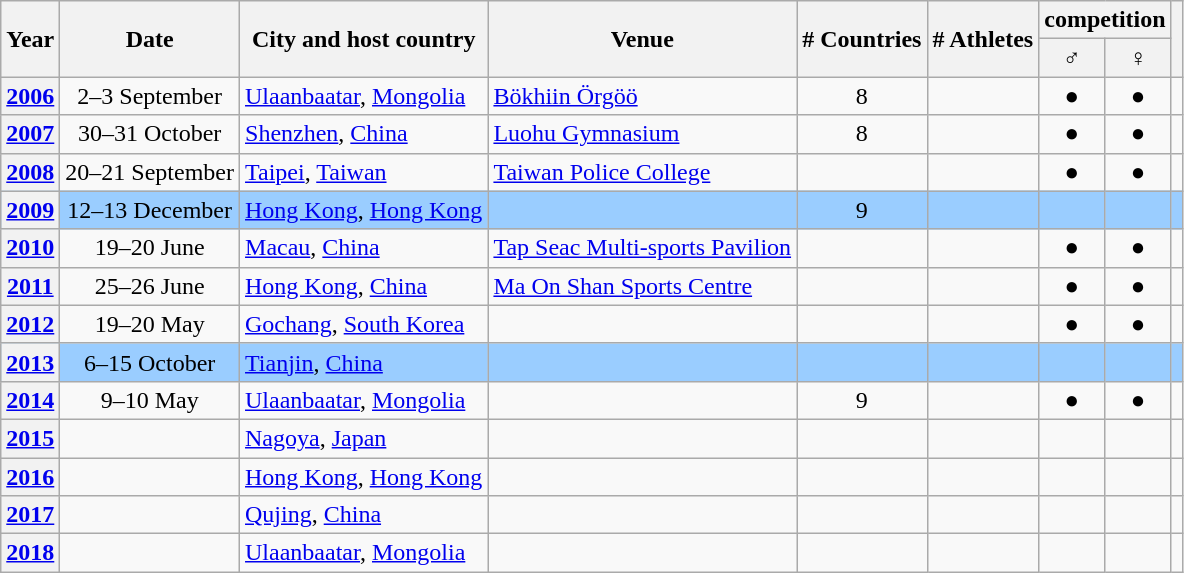<table class="wikitable" style="text-align:center">
<tr>
<th rowspan=2>Year</th>
<th rowspan=2>Date</th>
<th rowspan=2>City and host country</th>
<th rowspan=2>Venue</th>
<th rowspan=2># Countries</th>
<th rowspan=2># Athletes</th>
<th colspan=2>competition</th>
<th rowspan=2></th>
</tr>
<tr>
<th>♂</th>
<th>♀</th>
</tr>
<tr>
<th><a href='#'>2006</a></th>
<td>2–3 September</td>
<td align=left> <a href='#'>Ulaanbaatar</a>, <a href='#'>Mongolia</a></td>
<td align=left><a href='#'>Bökhiin Örgöö</a></td>
<td>8</td>
<td></td>
<td>●</td>
<td>●</td>
<td></td>
</tr>
<tr>
<th><a href='#'>2007</a></th>
<td>30–31 October</td>
<td align=left> <a href='#'>Shenzhen</a>, <a href='#'>China</a></td>
<td align=left><a href='#'>Luohu Gymnasium</a></td>
<td>8</td>
<td></td>
<td>●</td>
<td>●</td>
<td></td>
</tr>
<tr>
<th><a href='#'>2008</a></th>
<td>20–21 September</td>
<td align=left> <a href='#'>Taipei</a>, <a href='#'>Taiwan</a></td>
<td align=left><a href='#'>Taiwan Police College</a></td>
<td></td>
<td></td>
<td>●</td>
<td>●</td>
<td></td>
</tr>
<tr style="background:#9acdff;">
<th><a href='#'>2009</a></th>
<td>12–13 December</td>
<td align=left> <a href='#'>Hong Kong</a>, <a href='#'>Hong Kong</a></td>
<td></td>
<td>9</td>
<td></td>
<td></td>
<td></td>
<td></td>
</tr>
<tr>
<th><a href='#'>2010</a></th>
<td>19–20 June</td>
<td align=left> <a href='#'>Macau</a>, <a href='#'>China</a></td>
<td align=left><a href='#'>Tap Seac Multi-sports Pavilion</a></td>
<td></td>
<td></td>
<td>●</td>
<td>●</td>
<td></td>
</tr>
<tr>
<th><a href='#'>2011</a></th>
<td>25–26 June</td>
<td align=left> <a href='#'>Hong Kong</a>, <a href='#'>China</a></td>
<td align=left><a href='#'>Ma On Shan Sports Centre</a></td>
<td></td>
<td></td>
<td>●</td>
<td>●</td>
<td></td>
</tr>
<tr>
<th><a href='#'>2012</a></th>
<td>19–20 May</td>
<td align=left> <a href='#'>Gochang</a>, <a href='#'>South Korea</a></td>
<td align=left></td>
<td></td>
<td></td>
<td>●</td>
<td>●</td>
<td></td>
</tr>
<tr style="background:#9acdff;">
<th><a href='#'>2013</a></th>
<td>6–15 October</td>
<td align=left> <a href='#'>Tianjin</a>, <a href='#'>China</a></td>
<td></td>
<td></td>
<td></td>
<td></td>
<td></td>
<td></td>
</tr>
<tr>
<th><a href='#'>2014</a></th>
<td>9–10 May</td>
<td align=left> <a href='#'>Ulaanbaatar</a>, <a href='#'>Mongolia</a></td>
<td align=left></td>
<td>9</td>
<td></td>
<td>●</td>
<td>●</td>
<td></td>
</tr>
<tr>
<th><a href='#'>2015</a></th>
<td></td>
<td align=left> <a href='#'>Nagoya</a>, <a href='#'>Japan</a></td>
<td></td>
<td></td>
<td></td>
<td></td>
<td></td>
<td></td>
</tr>
<tr>
<th><a href='#'>2016</a></th>
<td></td>
<td align=left> <a href='#'>Hong Kong</a>, <a href='#'>Hong Kong</a></td>
<td></td>
<td></td>
<td></td>
<td></td>
<td></td>
<td></td>
</tr>
<tr>
<th><a href='#'>2017</a></th>
<td></td>
<td align=left> <a href='#'>Qujing</a>, <a href='#'>China</a></td>
<td></td>
<td></td>
<td></td>
<td></td>
<td></td>
<td></td>
</tr>
<tr>
<th><a href='#'>2018</a></th>
<td></td>
<td align=left> <a href='#'>Ulaanbaatar</a>, <a href='#'>Mongolia</a></td>
<td></td>
<td></td>
<td></td>
<td></td>
<td></td>
<td></td>
</tr>
</table>
